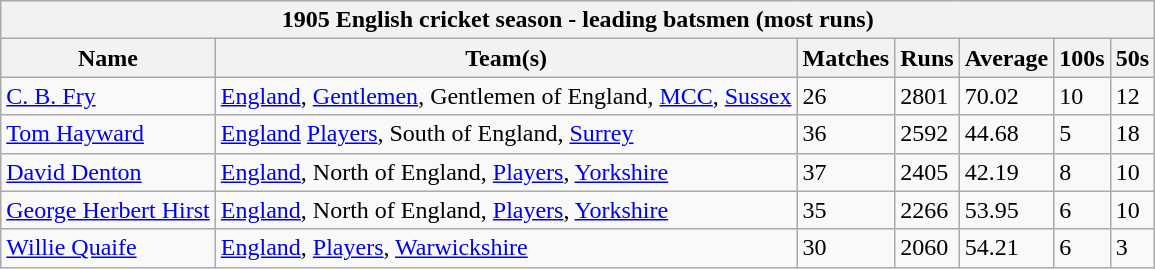<table class="wikitable">
<tr>
<th bgcolor="#efefef" colspan="7">1905 English cricket season - leading batsmen (most runs)</th>
</tr>
<tr bgcolor="#efefef">
<th>Name</th>
<th>Team(s)</th>
<th>Matches</th>
<th>Runs</th>
<th>Average</th>
<th>100s</th>
<th>50s</th>
</tr>
<tr>
<td><a href='#'>C. B. Fry</a></td>
<td><a href='#'>England</a>, <a href='#'>Gentlemen</a>, Gentlemen of England, <a href='#'>MCC</a>, <a href='#'>Sussex</a></td>
<td>26</td>
<td>2801</td>
<td>70.02</td>
<td>10</td>
<td>12</td>
</tr>
<tr>
<td><a href='#'>Tom Hayward</a></td>
<td><a href='#'>England</a> <a href='#'>Players</a>, South of England, <a href='#'>Surrey</a></td>
<td>36</td>
<td>2592</td>
<td>44.68</td>
<td>5</td>
<td>18</td>
</tr>
<tr>
<td><a href='#'>David Denton</a></td>
<td><a href='#'>England</a>, North of England, <a href='#'>Players</a>, <a href='#'>Yorkshire</a></td>
<td>37</td>
<td>2405</td>
<td>42.19</td>
<td>8</td>
<td>10</td>
</tr>
<tr>
<td><a href='#'>George Herbert Hirst</a></td>
<td><a href='#'>England</a>, North of England, <a href='#'>Players</a>, <a href='#'>Yorkshire</a></td>
<td>35</td>
<td>2266</td>
<td>53.95</td>
<td>6</td>
<td>10</td>
</tr>
<tr>
<td><a href='#'>Willie Quaife</a></td>
<td><a href='#'>England</a>, <a href='#'>Players</a>, <a href='#'>Warwickshire</a></td>
<td>30</td>
<td>2060</td>
<td>54.21</td>
<td>6</td>
<td>3</td>
</tr>
</table>
